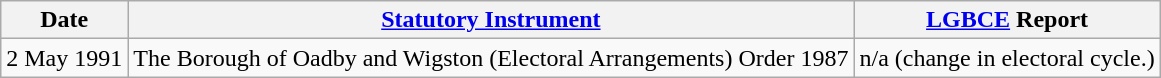<table class="wikitable">
<tr>
<th>Date</th>
<th><a href='#'>Statutory Instrument</a></th>
<th><a href='#'>LGBCE</a> Report</th>
</tr>
<tr>
<td>2 May 1991</td>
<td>The Borough of Oadby and Wigston (Electoral Arrangements) Order 1987</td>
<td>n/a (change in electoral cycle.)</td>
</tr>
</table>
